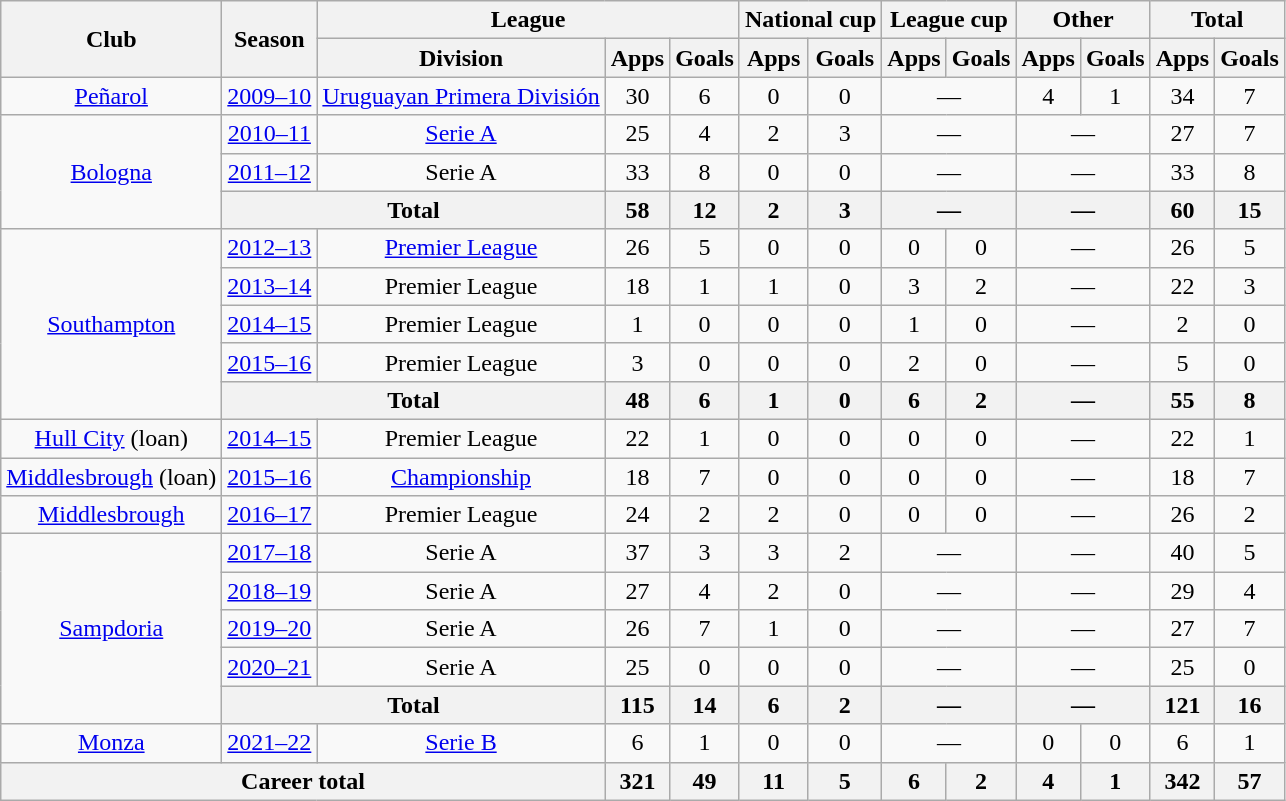<table class="wikitable" style="text-align: center">
<tr>
<th rowspan="2">Club</th>
<th rowspan="2">Season</th>
<th colspan="3">League</th>
<th colspan="2">National cup</th>
<th colspan="2">League cup</th>
<th colspan="2">Other</th>
<th colspan="2">Total</th>
</tr>
<tr>
<th>Division</th>
<th>Apps</th>
<th>Goals</th>
<th>Apps</th>
<th>Goals</th>
<th>Apps</th>
<th>Goals</th>
<th>Apps</th>
<th>Goals</th>
<th>Apps</th>
<th>Goals</th>
</tr>
<tr>
<td><a href='#'>Peñarol</a></td>
<td><a href='#'>2009–10</a></td>
<td><a href='#'>Uruguayan Primera División</a></td>
<td>30</td>
<td>6</td>
<td>0</td>
<td>0</td>
<td colspan="2">—</td>
<td>4</td>
<td>1</td>
<td>34</td>
<td>7</td>
</tr>
<tr>
<td rowspan="3"><a href='#'>Bologna</a></td>
<td><a href='#'>2010–11</a></td>
<td><a href='#'>Serie A</a></td>
<td>25</td>
<td>4</td>
<td>2</td>
<td>3</td>
<td colspan="2">—</td>
<td colspan="2">—</td>
<td>27</td>
<td>7</td>
</tr>
<tr>
<td><a href='#'>2011–12</a></td>
<td>Serie A</td>
<td>33</td>
<td>8</td>
<td>0</td>
<td>0</td>
<td colspan="2">—</td>
<td colspan="2">—</td>
<td>33</td>
<td>8</td>
</tr>
<tr>
<th colspan="2">Total</th>
<th>58</th>
<th>12</th>
<th>2</th>
<th>3</th>
<th colspan="2">—</th>
<th colspan="2">—</th>
<th>60</th>
<th>15</th>
</tr>
<tr>
<td rowspan="5"><a href='#'>Southampton</a></td>
<td><a href='#'>2012–13</a></td>
<td><a href='#'>Premier League</a></td>
<td>26</td>
<td>5</td>
<td>0</td>
<td>0</td>
<td>0</td>
<td>0</td>
<td colspan="2">—</td>
<td>26</td>
<td>5</td>
</tr>
<tr>
<td><a href='#'>2013–14</a></td>
<td>Premier League</td>
<td>18</td>
<td>1</td>
<td>1</td>
<td>0</td>
<td>3</td>
<td>2</td>
<td colspan="2">—</td>
<td>22</td>
<td>3</td>
</tr>
<tr>
<td><a href='#'>2014–15</a></td>
<td>Premier League</td>
<td>1</td>
<td>0</td>
<td>0</td>
<td>0</td>
<td>1</td>
<td>0</td>
<td colspan="2">—</td>
<td>2</td>
<td>0</td>
</tr>
<tr>
<td><a href='#'>2015–16</a></td>
<td>Premier League</td>
<td>3</td>
<td>0</td>
<td>0</td>
<td>0</td>
<td>2</td>
<td>0</td>
<td colspan="2">—</td>
<td>5</td>
<td>0</td>
</tr>
<tr>
<th colspan="2">Total</th>
<th>48</th>
<th>6</th>
<th>1</th>
<th>0</th>
<th>6</th>
<th>2</th>
<th colspan="2">—</th>
<th>55</th>
<th>8</th>
</tr>
<tr>
<td><a href='#'>Hull City</a> (loan)</td>
<td><a href='#'>2014–15</a></td>
<td>Premier League</td>
<td>22</td>
<td>1</td>
<td>0</td>
<td>0</td>
<td>0</td>
<td>0</td>
<td colspan="2">—</td>
<td>22</td>
<td>1</td>
</tr>
<tr>
<td><a href='#'>Middlesbrough</a> (loan)</td>
<td><a href='#'>2015–16</a></td>
<td><a href='#'>Championship</a></td>
<td>18</td>
<td>7</td>
<td>0</td>
<td>0</td>
<td>0</td>
<td>0</td>
<td colspan="2">—</td>
<td>18</td>
<td>7</td>
</tr>
<tr>
<td><a href='#'>Middlesbrough</a></td>
<td><a href='#'>2016–17</a></td>
<td>Premier League</td>
<td>24</td>
<td>2</td>
<td>2</td>
<td>0</td>
<td>0</td>
<td>0</td>
<td colspan="2">—</td>
<td>26</td>
<td>2</td>
</tr>
<tr>
<td rowspan="5"><a href='#'>Sampdoria</a></td>
<td><a href='#'>2017–18</a></td>
<td>Serie A</td>
<td>37</td>
<td>3</td>
<td>3</td>
<td>2</td>
<td colspan="2">—</td>
<td colspan="2">—</td>
<td>40</td>
<td>5</td>
</tr>
<tr>
<td><a href='#'>2018–19</a></td>
<td>Serie A</td>
<td>27</td>
<td>4</td>
<td>2</td>
<td>0</td>
<td colspan="2">—</td>
<td colspan="2">—</td>
<td>29</td>
<td>4</td>
</tr>
<tr>
<td><a href='#'>2019–20</a></td>
<td>Serie A</td>
<td>26</td>
<td>7</td>
<td>1</td>
<td>0</td>
<td colspan="2">—</td>
<td colspan="2">—</td>
<td>27</td>
<td>7</td>
</tr>
<tr>
<td><a href='#'>2020–21</a></td>
<td>Serie A</td>
<td>25</td>
<td>0</td>
<td>0</td>
<td>0</td>
<td colspan="2">—</td>
<td colspan="2">—</td>
<td>25</td>
<td>0</td>
</tr>
<tr>
<th colspan="2">Total</th>
<th>115</th>
<th>14</th>
<th>6</th>
<th>2</th>
<th colspan="2">—</th>
<th colspan="2">—</th>
<th>121</th>
<th>16</th>
</tr>
<tr>
<td><a href='#'>Monza</a></td>
<td><a href='#'>2021–22</a></td>
<td><a href='#'>Serie B</a></td>
<td>6</td>
<td>1</td>
<td>0</td>
<td>0</td>
<td colspan="2">—</td>
<td>0</td>
<td>0</td>
<td>6</td>
<td>1</td>
</tr>
<tr>
<th colspan="3">Career total</th>
<th>321</th>
<th>49</th>
<th>11</th>
<th>5</th>
<th>6</th>
<th>2</th>
<th>4</th>
<th>1</th>
<th>342</th>
<th>57</th>
</tr>
</table>
